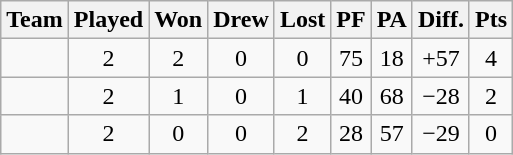<table class="wikitable" style="text-align:center">
<tr>
<th>Team</th>
<th>Played</th>
<th>Won</th>
<th>Drew</th>
<th>Lost</th>
<th>PF</th>
<th>PA</th>
<th>Diff.</th>
<th>Pts</th>
</tr>
<tr>
<td align=left></td>
<td>2</td>
<td>2</td>
<td>0</td>
<td>0</td>
<td>75</td>
<td>18</td>
<td>+57</td>
<td>4</td>
</tr>
<tr>
<td align=left></td>
<td>2</td>
<td>1</td>
<td>0</td>
<td>1</td>
<td>40</td>
<td>68</td>
<td>−28</td>
<td>2</td>
</tr>
<tr>
<td align=left></td>
<td>2</td>
<td>0</td>
<td>0</td>
<td>2</td>
<td>28</td>
<td>57</td>
<td>−29</td>
<td>0</td>
</tr>
</table>
